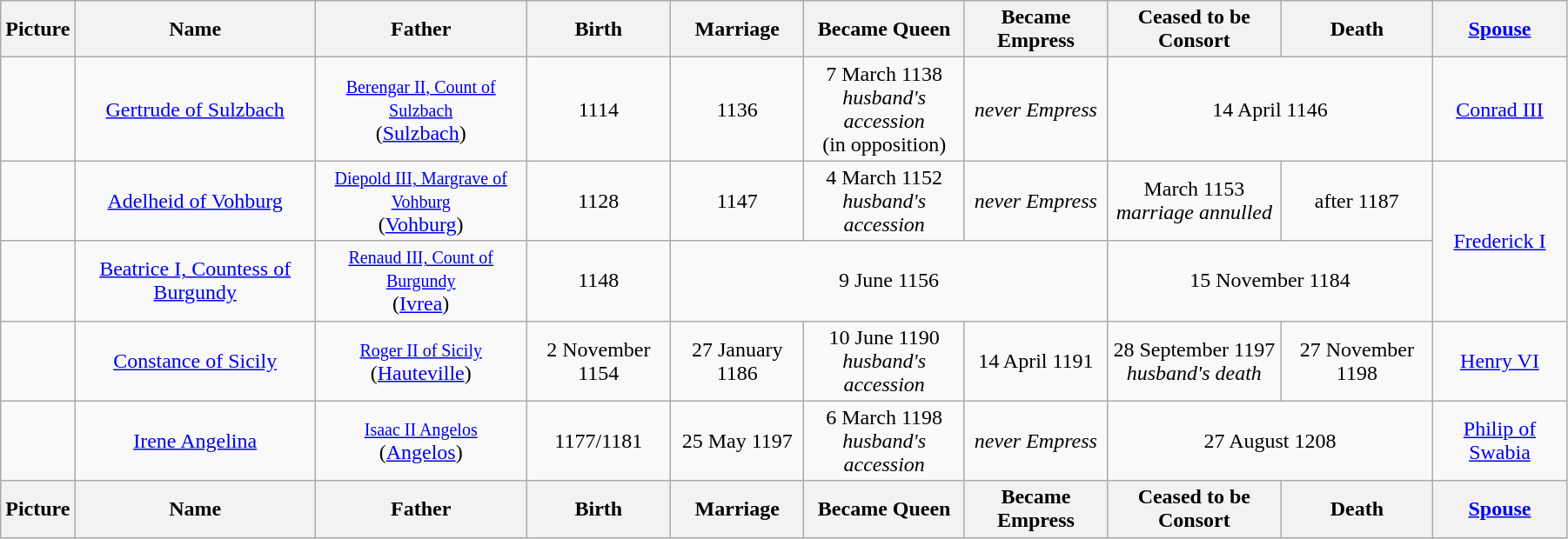<table width=95% class="wikitable">
<tr>
<th>Picture</th>
<th>Name</th>
<th>Father</th>
<th>Birth</th>
<th>Marriage</th>
<th>Became Queen</th>
<th>Became Empress</th>
<th>Ceased to be Consort</th>
<th>Death</th>
<th><a href='#'>Spouse</a></th>
</tr>
<tr>
<td align=center></td>
<td align=center><a href='#'>Gertrude of Sulzbach</a></td>
<td align="center"><small><a href='#'>Berengar II, Count of Sulzbach</a></small><br>(<a href='#'>Sulzbach</a>)</td>
<td align="center">1114</td>
<td align="center">1136</td>
<td align="center">7 March 1138<br><em>husband's accession</em><br>(in opposition)</td>
<td align="center"><em>never Empress</em></td>
<td align="center" colspan="2">14 April 1146</td>
<td align="center"><a href='#'>Conrad III</a></td>
</tr>
<tr>
<td align=center></td>
<td align=center><a href='#'>Adelheid of Vohburg</a></td>
<td align="center"><small><a href='#'>Diepold III, Margrave of Vohburg</a></small><br>(<a href='#'>Vohburg</a>)</td>
<td align="center">1128</td>
<td align="center">1147</td>
<td align="center">4 March 1152<br><em>husband's accession</em></td>
<td align="center"><em>never Empress</em></td>
<td align="center">March 1153<br><em>marriage annulled</em></td>
<td align="center">after 1187</td>
<td align="center" rowspan="2"><a href='#'>Frederick I</a></td>
</tr>
<tr>
<td align=center></td>
<td align=center><a href='#'>Beatrice I, Countess of Burgundy</a></td>
<td align="center"><small><a href='#'>Renaud III, Count of Burgundy</a></small><br>(<a href='#'>Ivrea</a>)</td>
<td align="center">1148</td>
<td align="center" colspan="3">9 June 1156</td>
<td align="center" colspan="2">15 November 1184</td>
</tr>
<tr>
<td align=center></td>
<td align=center><a href='#'>Constance of Sicily</a></td>
<td align="center"><small><a href='#'>Roger II of Sicily</a></small><br>(<a href='#'>Hauteville</a>)</td>
<td align="center">2 November 1154</td>
<td align="center">27 January 1186</td>
<td align="center">10 June 1190<br><em>husband's accession</em></td>
<td align="center">14 April 1191</td>
<td align="center">28 September 1197<br><em>husband's death</em></td>
<td align="center">27 November 1198</td>
<td align="center"><a href='#'>Henry VI</a></td>
</tr>
<tr>
<td align=center></td>
<td align=center><a href='#'>Irene Angelina</a></td>
<td align="center"><small><a href='#'>Isaac II Angelos</a></small><br>(<a href='#'>Angelos</a>)</td>
<td align="center">1177/1181</td>
<td align="center">25 May 1197</td>
<td align="center">6 March 1198<br><em>husband's accession</em></td>
<td align="center"><em>never Empress</em></td>
<td align="center" colspan="2">27 August 1208</td>
<td align="center"><a href='#'>Philip of Swabia</a></td>
</tr>
<tr>
<th>Picture</th>
<th>Name</th>
<th>Father</th>
<th>Birth</th>
<th>Marriage</th>
<th>Became Queen</th>
<th>Became Empress</th>
<th>Ceased to be Consort</th>
<th>Death</th>
<th><a href='#'>Spouse</a></th>
</tr>
</table>
